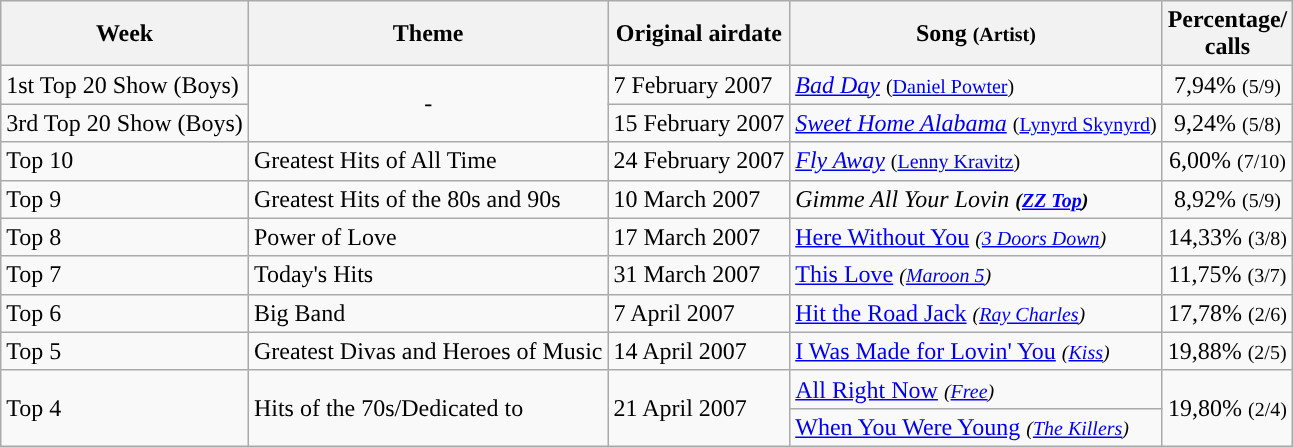<table class="wikitable">
<tr>
<th>Week</th>
<th>Theme</th>
<th>Original airdate</th>
<th>Song <small>(Artist)</small></th>
<th>Percentage/<br>calls</th>
</tr>
<tr>
<td align="left">1st Top 20 Show (Boys)</td>
<td align="center" rowspan="2">-</td>
<td>7 February 2007</td>
<td align="left"><em><a href='#'>Bad Day</a></em> <small>(<a href='#'>Daniel Powter</a>)</small></td>
<td align="center">7,94% <small>(5/9)</small></td>
</tr>
<tr>
<td align="left">3rd Top 20 Show (Boys)</td>
<td>15 February 2007</td>
<td align="left"><em><a href='#'>Sweet Home Alabama</a></em> <small>(<a href='#'>Lynyrd Skynyrd</a>)</small></td>
<td align="center">9,24% <small>(5/8)</small></td>
</tr>
<tr>
<td>Top 10</td>
<td>Greatest Hits of All Time</td>
<td>24 February 2007</td>
<td align="left"><em><a href='#'>Fly Away</a></em> <small>(<a href='#'>Lenny Kravitz</a>)</small></td>
<td align="center">6,00% <small>(7/10)</small></td>
</tr>
<tr>
<td>Top 9</td>
<td>Greatest Hits of the 80s and 90s</td>
<td>10 March 2007</td>
<td align="left"><em>Gimme All Your Lovin<strong> <small>(<a href='#'>ZZ Top</a>)</small></td>
<td align="center">8,92% <small>(5/9)</small></td>
</tr>
<tr>
<td>Top 8</td>
<td>Power of Love</td>
<td>17 March 2007</td>
<td align="left"></em><a href='#'>Here Without You</a><em> <small>(<a href='#'>3 Doors Down</a>)</small></td>
<td align="center">14,33% <small>(3/8)</small></td>
</tr>
<tr>
<td>Top 7</td>
<td>Today's Hits</td>
<td>31 March 2007</td>
<td></em><a href='#'>This Love</a><em> <small>(<a href='#'>Maroon 5</a>)</small></td>
<td align="center">11,75% <small>(3/7)</small></td>
</tr>
<tr>
<td>Top 6</td>
<td>Big Band</td>
<td>7 April 2007</td>
<td></em><a href='#'>Hit the Road Jack</a><em> <small>(<a href='#'>Ray Charles</a>)</small></td>
<td align="center">17,78% <small>(2/6)</small></td>
</tr>
<tr>
<td>Top 5</td>
<td>Greatest Divas and Heroes of Music</td>
<td>14 April 2007</td>
<td></em><a href='#'>I Was Made for Lovin' You</a><em> <small>(<a href='#'>Kiss</a>)</small></td>
<td>19,88% <small>(2/5)</small></td>
</tr>
<tr>
<td rowspan="2">Top 4</td>
<td rowspan="2">Hits of the 70s/Dedicated to</td>
<td rowspan="2">21 April 2007</td>
<td></em><a href='#'>All Right Now</a><em> <small>(<a href='#'>Free</a>)</small></td>
<td align="center" rowspan="2">19,80% <small>(2/4)</small></td>
</tr>
<tr>
<td align="left"></em><a href='#'>When You Were Young</a><em> <small>(<a href='#'>The Killers</a>)</small></td>
</tr>
</table>
